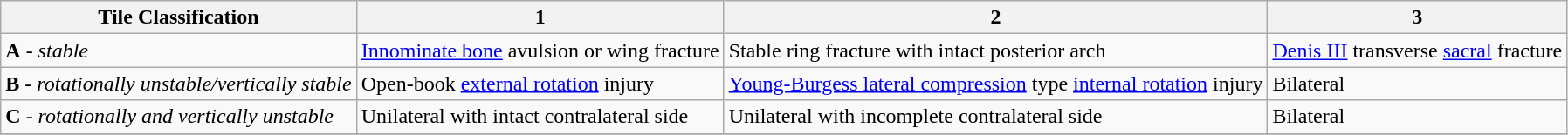<table class="wikitable" border="1">
<tr>
<th>Tile Classification</th>
<th>1</th>
<th>2</th>
<th>3</th>
</tr>
<tr>
<td><strong>A</strong> - <em>stable</em></td>
<td><a href='#'>Innominate bone</a> avulsion or wing fracture</td>
<td>Stable ring fracture with intact posterior arch</td>
<td><a href='#'>Denis III</a> transverse <a href='#'>sacral</a> fracture</td>
</tr>
<tr>
<td><strong>B</strong> - <em>rotationally unstable/vertically stable</em></td>
<td>Open-book <a href='#'>external rotation</a> injury</td>
<td><a href='#'>Young-Burgess lateral compression</a> type <a href='#'>internal rotation</a> injury</td>
<td>Bilateral</td>
</tr>
<tr>
<td><strong>C</strong> - <em>rotationally and vertically unstable</em></td>
<td>Unilateral with intact contralateral side</td>
<td>Unilateral with incomplete contralateral side</td>
<td>Bilateral</td>
</tr>
<tr>
</tr>
</table>
